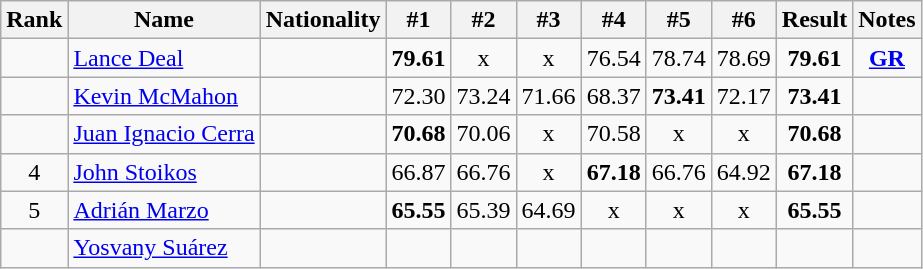<table class="wikitable sortable" style="text-align:center">
<tr>
<th>Rank</th>
<th>Name</th>
<th>Nationality</th>
<th>#1</th>
<th>#2</th>
<th>#3</th>
<th>#4</th>
<th>#5</th>
<th>#6</th>
<th>Result</th>
<th>Notes</th>
</tr>
<tr>
<td></td>
<td align=left><a href='#'>Lance Deal</a></td>
<td align=left></td>
<td><strong>79.61</strong></td>
<td>x</td>
<td>x</td>
<td>76.54</td>
<td>78.74</td>
<td>78.69</td>
<td><strong>79.61</strong></td>
<td><strong><a href='#'>GR</a></strong></td>
</tr>
<tr>
<td></td>
<td align=left><a href='#'>Kevin McMahon</a></td>
<td align=left></td>
<td>72.30</td>
<td>73.24</td>
<td>71.66</td>
<td>68.37</td>
<td><strong>73.41</strong></td>
<td>72.17</td>
<td><strong>73.41</strong></td>
<td></td>
</tr>
<tr>
<td></td>
<td align=left><a href='#'>Juan Ignacio Cerra</a></td>
<td align=left></td>
<td><strong>70.68</strong></td>
<td>70.06</td>
<td>x</td>
<td>70.58</td>
<td>x</td>
<td>x</td>
<td><strong>70.68</strong></td>
<td></td>
</tr>
<tr>
<td>4</td>
<td align=left><a href='#'>John Stoikos</a></td>
<td align=left></td>
<td>66.87</td>
<td>66.76</td>
<td>x</td>
<td><strong>67.18</strong></td>
<td>66.76</td>
<td>64.92</td>
<td><strong>67.18</strong></td>
<td></td>
</tr>
<tr>
<td>5</td>
<td align=left><a href='#'>Adrián Marzo</a></td>
<td align=left></td>
<td><strong>65.55</strong></td>
<td>65.39</td>
<td>64.69</td>
<td>x</td>
<td>x</td>
<td>x</td>
<td><strong>65.55</strong></td>
<td></td>
</tr>
<tr>
<td></td>
<td align=left><a href='#'>Yosvany Suárez</a></td>
<td align=left></td>
<td></td>
<td></td>
<td></td>
<td></td>
<td></td>
<td></td>
<td><strong></strong></td>
<td></td>
</tr>
</table>
